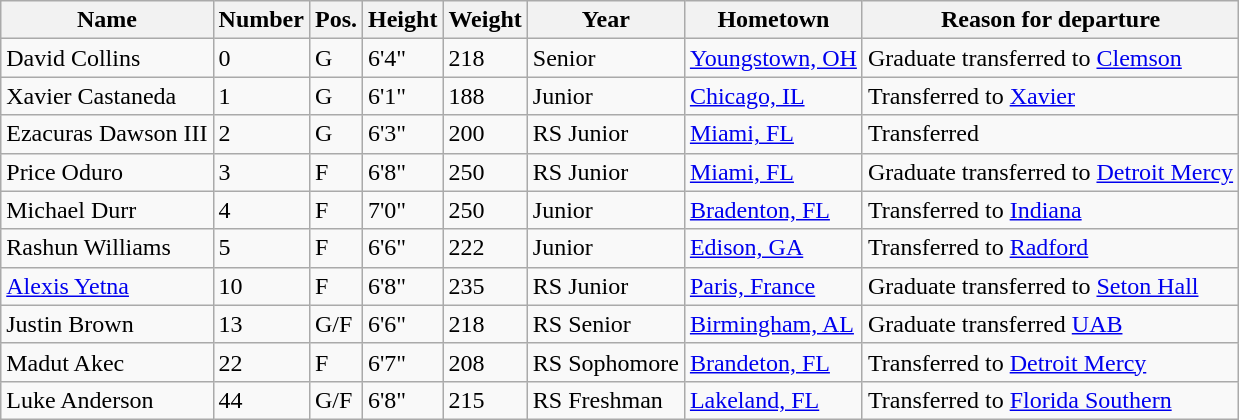<table class="wikitable sortable" border="1">
<tr>
<th>Name</th>
<th>Number</th>
<th>Pos.</th>
<th>Height</th>
<th>Weight</th>
<th>Year</th>
<th>Hometown</th>
<th class="unsortable">Reason for departure</th>
</tr>
<tr>
<td>David Collins</td>
<td>0</td>
<td>G</td>
<td>6'4"</td>
<td>218</td>
<td>Senior</td>
<td><a href='#'>Youngstown, OH</a></td>
<td>Graduate transferred to <a href='#'>Clemson</a></td>
</tr>
<tr>
<td>Xavier Castaneda</td>
<td>1</td>
<td>G</td>
<td>6'1"</td>
<td>188</td>
<td>Junior</td>
<td><a href='#'>Chicago, IL</a></td>
<td>Transferred to <a href='#'>Xavier</a></td>
</tr>
<tr>
<td>Ezacuras Dawson III</td>
<td>2</td>
<td>G</td>
<td>6'3"</td>
<td>200</td>
<td>RS Junior</td>
<td><a href='#'>Miami, FL</a></td>
<td>Transferred</td>
</tr>
<tr>
<td>Price Oduro</td>
<td>3</td>
<td>F</td>
<td>6'8"</td>
<td>250</td>
<td>RS Junior</td>
<td><a href='#'>Miami, FL</a></td>
<td>Graduate transferred to <a href='#'>Detroit Mercy</a></td>
</tr>
<tr>
<td>Michael Durr</td>
<td>4</td>
<td>F</td>
<td>7'0"</td>
<td>250</td>
<td>Junior</td>
<td><a href='#'>Bradenton, FL</a></td>
<td>Transferred to <a href='#'>Indiana</a></td>
</tr>
<tr>
<td>Rashun Williams</td>
<td>5</td>
<td>F</td>
<td>6'6"</td>
<td>222</td>
<td>Junior</td>
<td><a href='#'>Edison, GA</a></td>
<td>Transferred to <a href='#'>Radford</a></td>
</tr>
<tr>
<td><a href='#'>Alexis Yetna</a></td>
<td>10</td>
<td>F</td>
<td>6'8"</td>
<td>235</td>
<td>RS Junior</td>
<td><a href='#'>Paris, France</a></td>
<td>Graduate transferred to <a href='#'>Seton Hall</a></td>
</tr>
<tr>
<td>Justin Brown</td>
<td>13</td>
<td>G/F</td>
<td>6'6"</td>
<td>218</td>
<td>RS Senior</td>
<td><a href='#'>Birmingham, AL</a></td>
<td>Graduate transferred <a href='#'>UAB</a></td>
</tr>
<tr>
<td>Madut Akec</td>
<td>22</td>
<td>F</td>
<td>6'7"</td>
<td>208</td>
<td>RS Sophomore</td>
<td><a href='#'>Brandeton, FL</a></td>
<td>Transferred to <a href='#'>Detroit Mercy</a></td>
</tr>
<tr>
<td>Luke Anderson</td>
<td>44</td>
<td>G/F</td>
<td>6'8"</td>
<td>215</td>
<td>RS Freshman</td>
<td><a href='#'>Lakeland, FL</a></td>
<td>Transferred to <a href='#'>Florida Southern</a></td>
</tr>
</table>
